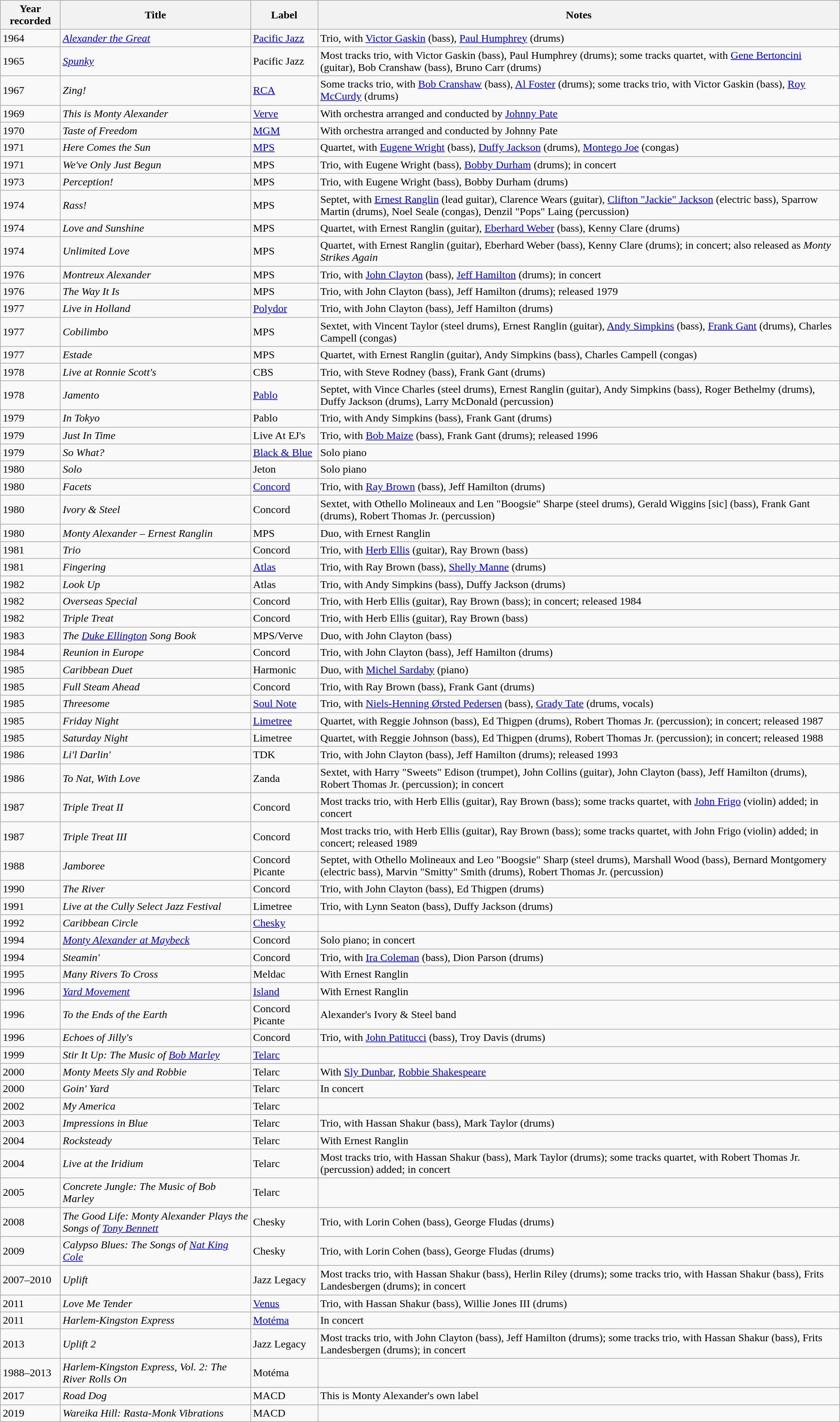<table class="wikitable sortable">
<tr>
<th>Year recorded</th>
<th>Title</th>
<th>Label</th>
<th>Notes</th>
</tr>
<tr>
<td>1964</td>
<td><em><a href='#'>Alexander the Great</a></em></td>
<td><a href='#'>Pacific Jazz</a></td>
<td>Trio, with <a href='#'>Victor Gaskin</a> (bass), <a href='#'>Paul Humphrey</a> (drums)</td>
</tr>
<tr>
<td>1965</td>
<td><em><a href='#'>Spunky</a></em></td>
<td>Pacific Jazz</td>
<td>Most tracks trio, with Victor Gaskin (bass), Paul Humphrey (drums); some tracks quartet, with <a href='#'>Gene Bertoncini</a> (guitar), Bob Cranshaw (bass), Bruno Carr (drums)</td>
</tr>
<tr>
<td>1967</td>
<td><em>Zing!</em></td>
<td><a href='#'>RCA</a></td>
<td>Some tracks trio, with <a href='#'>Bob Cranshaw</a> (bass), <a href='#'>Al Foster</a> (drums); some tracks trio, with Victor Gaskin (bass), <a href='#'>Roy McCurdy</a> (drums)</td>
</tr>
<tr>
<td>1969</td>
<td><em>This is Monty Alexander</em></td>
<td><a href='#'>Verve</a></td>
<td>With orchestra arranged and conducted by <a href='#'>Johnny Pate</a></td>
</tr>
<tr>
<td>1970</td>
<td><em>Taste of Freedom</em></td>
<td><a href='#'>MGM</a></td>
<td>With orchestra arranged and conducted by Johnny Pate</td>
</tr>
<tr>
<td>1971</td>
<td><em>Here Comes the Sun</em></td>
<td><a href='#'>MPS</a></td>
<td>Quartet, with <a href='#'>Eugene Wright</a> (bass), <a href='#'>Duffy Jackson</a> (drums), <a href='#'>Montego Joe</a> (congas)</td>
</tr>
<tr>
<td>1971</td>
<td><em>We've Only Just Begun</em></td>
<td>MPS</td>
<td>Trio, with Eugene Wright (bass), <a href='#'>Bobby Durham</a> (drums); in concert</td>
</tr>
<tr>
<td>1973</td>
<td><em>Perception!</em></td>
<td>MPS</td>
<td>Trio, with Eugene Wright (bass), Bobby Durham (drums)</td>
</tr>
<tr>
<td>1974</td>
<td><em>Rass!</em></td>
<td>MPS</td>
<td>Septet, with <a href='#'>Ernest Ranglin</a> (lead guitar), Clarence Wears (guitar), <a href='#'>Clifton "Jackie" Jackson</a> (electric bass), Sparrow Martin (drums), Noel Seale (congas), Denzil "Pops" Laing (percussion)</td>
</tr>
<tr>
<td>1974</td>
<td><em>Love and Sunshine</em></td>
<td>MPS</td>
<td>Quartet, with Ernest Ranglin (guitar), <a href='#'>Eberhard Weber</a> (bass), Kenny Clare (drums)</td>
</tr>
<tr>
<td>1974</td>
<td><em>Unlimited Love</em></td>
<td>MPS</td>
<td>Quartet, with Ernest Ranglin (guitar), Eberhard Weber (bass), Kenny Clare (drums); in concert; also released as <em>Monty Strikes Again</em></td>
</tr>
<tr>
<td>1976</td>
<td><em>Montreux Alexander</em></td>
<td>MPS</td>
<td>Trio, with <a href='#'>John Clayton</a> (bass), <a href='#'>Jeff Hamilton</a> (drums); in concert</td>
</tr>
<tr>
<td>1976</td>
<td><em>The Way It Is</em></td>
<td>MPS</td>
<td>Trio, with John Clayton (bass), Jeff Hamilton (drums); released 1979</td>
</tr>
<tr>
<td>1977</td>
<td><em>Live in Holland</em></td>
<td><a href='#'>Polydor</a></td>
<td>Trio, with John Clayton (bass), Jeff Hamilton (drums)</td>
</tr>
<tr>
<td>1977</td>
<td><em>Cobilimbo</em></td>
<td>MPS</td>
<td>Sextet, with Vincent Taylor (steel drums), Ernest Ranglin (guitar), <a href='#'>Andy Simpkins</a> (bass), <a href='#'>Frank Gant</a> (drums), Charles Campell (congas)</td>
</tr>
<tr>
<td>1977</td>
<td><em>Estade</em></td>
<td>MPS</td>
<td>Quartet, with Ernest Ranglin (guitar), Andy Simpkins (bass), Charles Campell (congas)</td>
</tr>
<tr>
<td>1978</td>
<td><em>Live at Ronnie Scott's</em></td>
<td>CBS</td>
<td>Trio, with Steve Rodney (bass), Frank Gant (drums)</td>
</tr>
<tr>
<td>1978</td>
<td><em>Jamento</em></td>
<td><a href='#'>Pablo</a></td>
<td>Septet, with Vince Charles (steel drums), Ernest Ranglin (guitar), Andy Simpkins (bass), Roger Bethelmy (drums), Duffy Jackson (drums), Larry McDonald (percussion)</td>
</tr>
<tr>
<td>1979</td>
<td><em>In Tokyo</em></td>
<td>Pablo</td>
<td>Trio, with Andy Simpkins (bass), Frank Gant (drums)</td>
</tr>
<tr>
<td>1979</td>
<td><em>Just In Time</em></td>
<td>Live At EJ's</td>
<td>Trio, with <a href='#'>Bob Maize</a> (bass), Frank Gant (drums); released 1996</td>
</tr>
<tr>
<td>1979</td>
<td><em>So What?</em></td>
<td><a href='#'>Black & Blue</a></td>
<td>Solo piano</td>
</tr>
<tr>
<td>1980</td>
<td><em>Solo</em></td>
<td>Jeton</td>
<td>Solo piano</td>
</tr>
<tr>
<td>1980</td>
<td><em>Facets</em></td>
<td><a href='#'>Concord</a></td>
<td>Trio, with <a href='#'>Ray Brown</a> (bass), Jeff Hamilton (drums)</td>
</tr>
<tr>
<td>1980</td>
<td><em>Ivory & Steel</em></td>
<td>Concord</td>
<td>Sextet, with Othello Molineaux and Len "Boogsie" Sharpe (steel drums), Gerald Wiggins [sic] (bass), Frank Gant (drums), Robert Thomas Jr. (percussion)</td>
</tr>
<tr>
<td>1980</td>
<td><em>Monty Alexander – Ernest Ranglin</em></td>
<td>MPS</td>
<td>Duo, with Ernest Ranglin</td>
</tr>
<tr>
<td>1981</td>
<td><em>Trio</em></td>
<td>Concord</td>
<td>Trio, with <a href='#'>Herb Ellis</a> (guitar), Ray Brown (bass)</td>
</tr>
<tr>
<td>1981</td>
<td><em>Fingering</em></td>
<td><a href='#'>Atlas</a></td>
<td>Trio, with Ray Brown (bass), <a href='#'>Shelly Manne</a> (drums)</td>
</tr>
<tr>
<td>1982</td>
<td><em>Look Up</em></td>
<td>Atlas</td>
<td>Trio, with Andy Simpkins (bass), Duffy Jackson (drums)</td>
</tr>
<tr>
<td>1982</td>
<td><em>Overseas Special</em></td>
<td>Concord</td>
<td>Trio, with Herb Ellis (guitar), Ray Brown (bass); in concert; released 1984</td>
</tr>
<tr>
<td>1982</td>
<td><em>Triple Treat</em></td>
<td>Concord</td>
<td>Trio, with Herb Ellis (guitar), Ray Brown (bass)</td>
</tr>
<tr>
<td>1983</td>
<td><em>The <a href='#'>Duke Ellington</a> Song Book</em></td>
<td>MPS/Verve</td>
<td>Duo, with John Clayton (bass)</td>
</tr>
<tr>
<td>1984</td>
<td><em>Reunion in Europe</em></td>
<td>Concord</td>
<td>Trio, with John Clayton (bass), Jeff Hamilton (drums)</td>
</tr>
<tr>
<td>1985</td>
<td><em>Caribbean Duet</em></td>
<td>Harmonic</td>
<td>Duo, with <a href='#'>Michel Sardaby</a> (piano)</td>
</tr>
<tr>
<td>1985</td>
<td><em>Full Steam Ahead</em></td>
<td>Concord</td>
<td>Trio, with Ray Brown (bass), Frank Gant (drums)</td>
</tr>
<tr>
<td>1985</td>
<td><em>Threesome</em></td>
<td><a href='#'>Soul Note</a></td>
<td>Trio, with <a href='#'>Niels-Henning Ørsted Pedersen</a> (bass), <a href='#'>Grady Tate</a> (drums, vocals)</td>
</tr>
<tr>
<td>1985</td>
<td><em>Friday Night</em></td>
<td><a href='#'>Limetree</a></td>
<td>Quartet, with Reggie Johnson (bass), Ed Thigpen (drums), Robert Thomas Jr. (percussion); in concert; released 1987</td>
</tr>
<tr>
<td>1985</td>
<td><em>Saturday Night</em></td>
<td>Limetree</td>
<td>Quartet, with Reggie Johnson (bass), Ed Thigpen (drums), Robert Thomas Jr. (percussion); in concert; released 1988</td>
</tr>
<tr>
<td>1986</td>
<td><em>Li'l Darlin' </em></td>
<td>TDK</td>
<td>Trio, with John Clayton (bass), Jeff Hamilton (drums); released 1993</td>
</tr>
<tr>
<td>1986</td>
<td><em>To Nat, With Love</em></td>
<td>Zanda</td>
<td>Sextet, with Harry "Sweets" Edison (trumpet), John Collins (guitar), John Clayton (bass), Jeff Hamilton (drums), Robert Thomas Jr. (percussion); in concert</td>
</tr>
<tr>
<td>1987</td>
<td><em>Triple Treat II</em></td>
<td>Concord</td>
<td>Most tracks trio, with Herb Ellis (guitar), Ray Brown (bass); some tracks quartet, with <a href='#'>John Frigo</a> (violin) added; in concert</td>
</tr>
<tr>
<td>1987</td>
<td><em>Triple Treat III</em></td>
<td>Concord</td>
<td>Most tracks trio, with Herb Ellis (guitar), Ray Brown (bass); some tracks quartet, with John Frigo (violin) added; in concert; released 1989</td>
</tr>
<tr>
<td>1988</td>
<td><em>Jamboree</em></td>
<td>Concord Picante</td>
<td>Septet, with Othello Molineaux and Leo "Boogsie" Sharp (steel drums), Marshall Wood (bass), Bernard Montgomery (electric bass), Marvin "Smitty" Smith (drums), Robert Thomas Jr. (percussion)</td>
</tr>
<tr>
<td>1990</td>
<td><em>The River</em></td>
<td>Concord</td>
<td>Trio, with John Clayton (bass), Ed Thigpen (drums)</td>
</tr>
<tr>
<td>1991</td>
<td><em>Live at the Cully Select Jazz Festival</em></td>
<td>Limetree</td>
<td>Trio, with Lynn Seaton (bass), Duffy Jackson (drums)</td>
</tr>
<tr>
<td>1992</td>
<td><em>Caribbean Circle</em></td>
<td><a href='#'>Chesky</a></td>
<td></td>
</tr>
<tr>
<td>1994</td>
<td><em><a href='#'>Monty Alexander at Maybeck</a></em></td>
<td>Concord</td>
<td>Solo piano; in concert</td>
</tr>
<tr>
<td>1994</td>
<td><em>Steamin' </em></td>
<td>Concord</td>
<td>Trio, with <a href='#'>Ira Coleman</a> (bass), Dion Parson (drums)</td>
</tr>
<tr>
<td>1995</td>
<td><em>Many Rivers To Cross</em></td>
<td>Meldac</td>
<td>With Ernest Ranglin</td>
</tr>
<tr>
<td>1996</td>
<td><em><a href='#'>Yard Movement</a></em></td>
<td><a href='#'>Island</a></td>
<td>With Ernest Ranglin</td>
</tr>
<tr>
<td>1996</td>
<td><em>To the Ends of the Earth</em></td>
<td>Concord Picante</td>
<td>Alexander's Ivory & Steel band</td>
</tr>
<tr>
<td>1996</td>
<td><em>Echoes of Jilly's</em></td>
<td>Concord</td>
<td>Trio, with <a href='#'>John Patitucci</a> (bass), Troy Davis (drums)</td>
</tr>
<tr>
<td>1999</td>
<td><em>Stir It Up: The Music of <a href='#'>Bob Marley</a></em></td>
<td><a href='#'>Telarc</a></td>
<td></td>
</tr>
<tr>
<td>2000</td>
<td><em>Monty Meets Sly and Robbie</em></td>
<td>Telarc</td>
<td>With <a href='#'>Sly Dunbar</a>, <a href='#'>Robbie Shakespeare</a></td>
</tr>
<tr>
<td>2000</td>
<td><em>Goin' Yard</em></td>
<td>Telarc</td>
<td>In concert</td>
</tr>
<tr>
<td>2002</td>
<td><em>My America</em></td>
<td>Telarc</td>
<td></td>
</tr>
<tr>
<td>2003</td>
<td><em>Impressions in Blue</em></td>
<td>Telarc</td>
<td>Trio, with Hassan Shakur (bass), Mark Taylor (drums)</td>
</tr>
<tr>
<td>2004</td>
<td><em>Rocksteady</em></td>
<td>Telarc</td>
<td>With Ernest Ranglin</td>
</tr>
<tr>
<td>2004</td>
<td><em>Live at the Iridium</em></td>
<td>Telarc</td>
<td>Most tracks trio, with Hassan Shakur (bass), Mark Taylor (drums); some tracks quartet, with Robert Thomas Jr. (percussion) added; in concert</td>
</tr>
<tr>
<td>2005</td>
<td><em>Concrete Jungle: The Music of Bob Marley</em></td>
<td>Telarc</td>
<td></td>
</tr>
<tr>
<td>2008</td>
<td><em>The Good Life: Monty Alexander Plays the Songs of <a href='#'>Tony Bennett</a></em></td>
<td>Chesky</td>
<td>Trio, with Lorin Cohen (bass), George Fludas (drums)</td>
</tr>
<tr>
<td>2009</td>
<td><em>Calypso Blues: The Songs of <a href='#'>Nat King Cole</a></em></td>
<td>Chesky</td>
<td>Trio, with Lorin Cohen (bass), George Fludas (drums)</td>
</tr>
<tr>
<td>2007–2010</td>
<td><em>Uplift</em> </td>
<td>Jazz Legacy</td>
<td>Most tracks trio, with Hassan Shakur (bass), Herlin Riley (drums); some tracks trio, with Hassan Shakur (bass), Frits Landesbergen (drums); in concert</td>
</tr>
<tr>
<td>2011</td>
<td><em>Love Me Tender</em></td>
<td><a href='#'>Venus</a></td>
<td>Trio, with Hassan Shakur (bass), Willie Jones III (drums)</td>
</tr>
<tr>
<td>2011</td>
<td><em>Harlem-Kingston Express</em></td>
<td><a href='#'>Motéma</a></td>
<td>In concert</td>
</tr>
<tr>
<td>2013</td>
<td><em>Uplift 2</em></td>
<td>Jazz Legacy</td>
<td>Most tracks trio, with John Clayton (bass), Jeff Hamilton (drums); some tracks trio, with Hassan Shakur (bass), Frits Landesbergen (drums); in concert</td>
</tr>
<tr>
<td>1988–2013</td>
<td><em>Harlem-Kingston Express, Vol. 2: The River Rolls On</em></td>
<td>Motéma</td>
<td></td>
</tr>
<tr>
<td>2017</td>
<td><em>Road Dog</em></td>
<td>MACD</td>
<td>This is Monty Alexander's own label</td>
</tr>
<tr>
<td>2019</td>
<td><em>Wareika Hill: Rasta-Monk Vibrations</em></td>
<td>MACD</td>
<td></td>
</tr>
</table>
